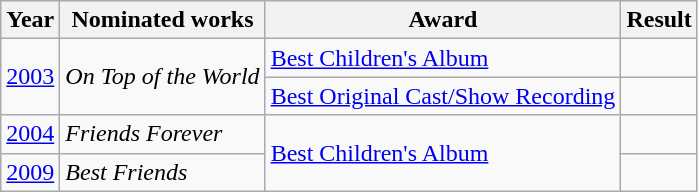<table class="wikitable">
<tr>
<th>Year</th>
<th>Nominated works</th>
<th>Award</th>
<th>Result</th>
</tr>
<tr>
<td rowspan="2"><a href='#'>2003</a></td>
<td rowspan="2"><em>On Top of the World</em></td>
<td><a href='#'>Best Children's Album</a></td>
<td></td>
</tr>
<tr>
<td><a href='#'>Best Original Cast/Show Recording</a></td>
<td></td>
</tr>
<tr>
<td><a href='#'>2004</a></td>
<td><em>Friends Forever</em></td>
<td rowspan="2"><a href='#'>Best Children's Album</a></td>
<td></td>
</tr>
<tr>
<td><a href='#'>2009</a></td>
<td><em>Best Friends</em></td>
<td></td>
</tr>
</table>
